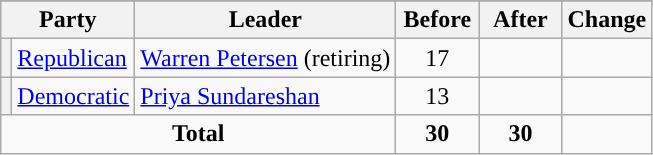<table class="wikitable" style="text-align:center;">
<tr>
</tr>
<tr>
<th colspan=2>Party</th>
<th>Leader</th>
<th style="width:3em">Before</th>
<th style="width:3em">After</th>
<th style="width:3em">Change</th>
</tr>
<tr>
<th style="background-color:"></th>
<td style="text-align:left;"><a href='#'>Republican</a></td>
<td style="text-align:left;"><a href='#'>Warren Petersen</a> (retiring)</td>
<td>17</td>
<td></td>
<td></td>
</tr>
<tr>
<th style="background-color:"></th>
<td style="text-align:left;"><a href='#'>Democratic</a></td>
<td style="text-align:left;"><a href='#'>Priya Sundareshan</a></td>
<td>13</td>
<td></td>
<td></td>
</tr>
<tr>
<td colspan=3><strong>Total</strong></td>
<td><strong>30</strong></td>
<td><strong>30</strong></td>
<td></td>
</tr>
</table>
